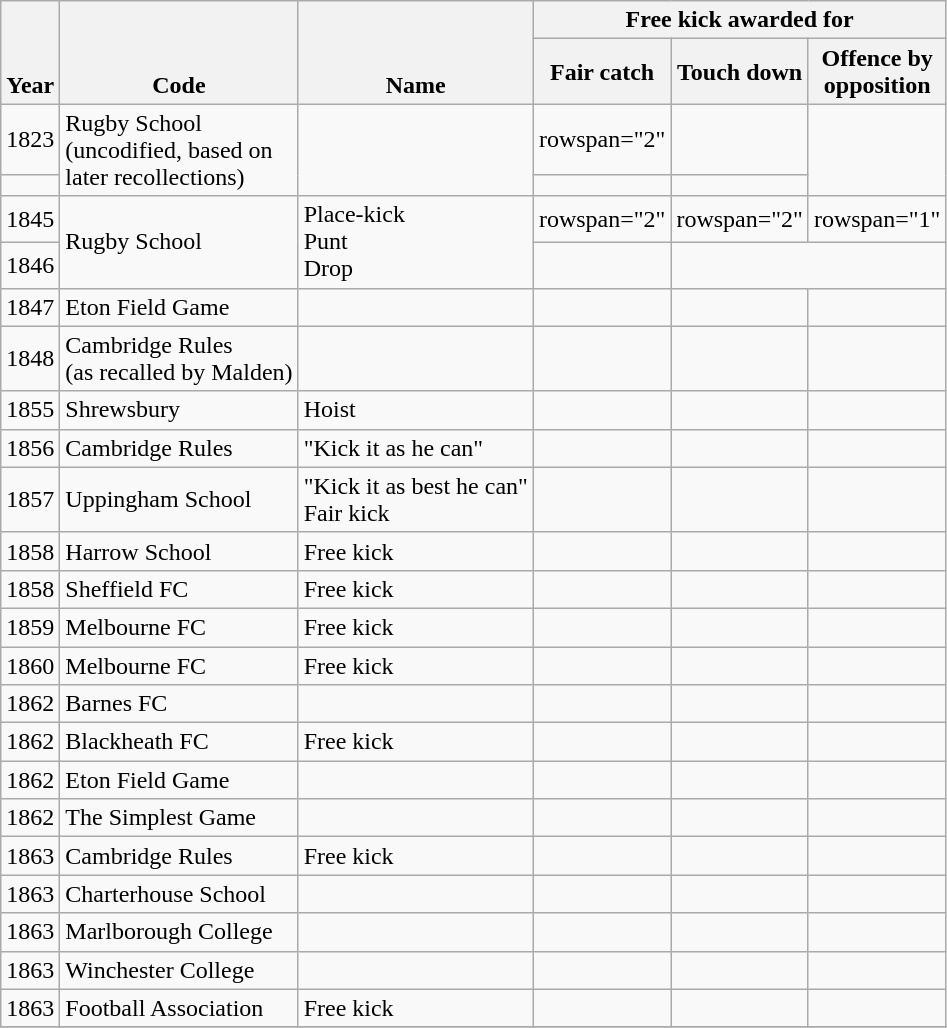<table class="wikitable">
<tr style="vertical-align: bottom;">
<th colspan="1" rowspan="2">Year</th>
<th colspan="1" rowspan="2">Code</th>
<th colspan="1" rowspan="2">Name</th>
<th colspan="3" rowspan="1">Free kick awarded for</th>
</tr>
<tr>
<th colspan="1" rowspan="1">Fair catch</th>
<th colspan="1" rowspan="1">Touch down</th>
<th colspan="1" rowspan="1">Offence by <br>opposition</th>
</tr>
<tr>
<td>1823</td>
<td rowspan="2">Rugby School <br>(uncodified, based on <br>later recollections)</td>
<td rowspan="2"></td>
<td>rowspan="2" </td>
<td></td>
</tr>
<tr>
<td></td>
<td></td>
<td></td>
</tr>
<tr>
<td>1845</td>
<td rowspan="2">Rugby School </td>
<td rowspan="2">Place-kick<br>Punt<br>Drop</td>
<td>rowspan="2" </td>
<td>rowspan="2" </td>
<td>rowspan="1" </td>
</tr>
<tr>
<td>1846</td>
<td></td>
</tr>
<tr>
<td>1847</td>
<td>Eton Field Game</td>
<td></td>
<td></td>
<td></td>
<td></td>
</tr>
<tr>
<td>1848</td>
<td>Cambridge Rules <br> (as recalled by Malden)</td>
<td></td>
<td></td>
<td></td>
<td></td>
</tr>
<tr>
<td>1855</td>
<td>Shrewsbury</td>
<td>Hoist</td>
<td></td>
<td></td>
<td></td>
</tr>
<tr>
<td>1856</td>
<td>Cambridge Rules</td>
<td>"Kick it as he can"</td>
<td></td>
<td></td>
<td></td>
</tr>
<tr>
<td>1857</td>
<td>Uppingham School</td>
<td>"Kick it as best he can"<br>Fair kick</td>
<td></td>
<td></td>
<td></td>
</tr>
<tr>
<td>1858</td>
<td>Harrow School</td>
<td>Free kick</td>
<td></td>
<td></td>
<td></td>
</tr>
<tr>
<td>1858</td>
<td>Sheffield FC</td>
<td>Free kick</td>
<td></td>
<td></td>
<td></td>
</tr>
<tr>
<td>1859</td>
<td>Melbourne FC</td>
<td>Free kick</td>
<td></td>
<td></td>
<td></td>
</tr>
<tr>
<td>1860</td>
<td>Melbourne FC</td>
<td>Free kick</td>
<td></td>
<td></td>
<td></td>
</tr>
<tr>
<td>1862</td>
<td>Barnes FC</td>
<td></td>
<td></td>
<td></td>
<td></td>
</tr>
<tr>
<td>1862</td>
<td>Blackheath FC</td>
<td>Free kick</td>
<td></td>
<td></td>
<td></td>
</tr>
<tr>
<td>1862</td>
<td>Eton Field Game</td>
<td></td>
<td></td>
<td></td>
<td></td>
</tr>
<tr>
<td>1862</td>
<td>The Simplest Game</td>
<td></td>
<td></td>
<td></td>
<td></td>
</tr>
<tr>
<td>1863</td>
<td>Cambridge Rules</td>
<td>Free kick</td>
<td></td>
<td></td>
<td></td>
</tr>
<tr>
<td>1863</td>
<td>Charterhouse School</td>
<td></td>
<td></td>
<td></td>
<td></td>
</tr>
<tr>
<td>1863</td>
<td>Marlborough College</td>
<td></td>
<td></td>
<td></td>
<td></td>
</tr>
<tr>
<td>1863</td>
<td>Winchester College</td>
<td></td>
<td></td>
<td></td>
<td></td>
</tr>
<tr>
<td>1863</td>
<td>Football Association</td>
<td>Free kick</td>
<td></td>
<td></td>
<td></td>
</tr>
<tr>
</tr>
</table>
